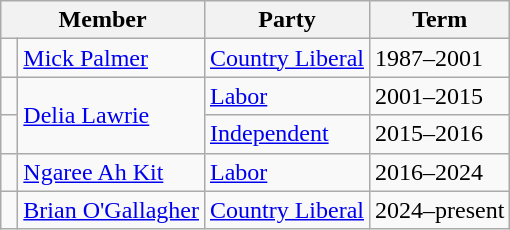<table class="wikitable">
<tr>
<th colspan="2">Member</th>
<th>Party</th>
<th>Term</th>
</tr>
<tr>
<td> </td>
<td><a href='#'>Mick Palmer</a></td>
<td><a href='#'>Country Liberal</a></td>
<td>1987–2001</td>
</tr>
<tr>
<td> </td>
<td rowspan=2><a href='#'>Delia Lawrie</a></td>
<td><a href='#'>Labor</a></td>
<td>2001–2015</td>
</tr>
<tr>
<td> </td>
<td><a href='#'>Independent</a></td>
<td>2015–2016</td>
</tr>
<tr>
<td> </td>
<td><a href='#'>Ngaree Ah Kit</a></td>
<td><a href='#'>Labor</a></td>
<td>2016–2024</td>
</tr>
<tr>
<td> </td>
<td><a href='#'>Brian O'Gallagher</a></td>
<td><a href='#'>Country Liberal</a></td>
<td>2024–present</td>
</tr>
</table>
